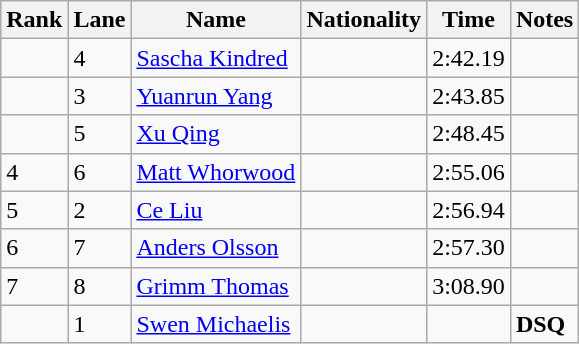<table class="wikitable">
<tr>
<th>Rank</th>
<th>Lane</th>
<th>Name</th>
<th>Nationality</th>
<th>Time</th>
<th>Notes</th>
</tr>
<tr>
<td></td>
<td>4</td>
<td><a href='#'>Sascha Kindred</a></td>
<td></td>
<td>2:42.19</td>
<td></td>
</tr>
<tr>
<td></td>
<td>3</td>
<td><a href='#'>Yuanrun Yang</a></td>
<td></td>
<td>2:43.85</td>
<td></td>
</tr>
<tr>
<td></td>
<td>5</td>
<td><a href='#'>Xu Qing</a></td>
<td></td>
<td>2:48.45</td>
<td></td>
</tr>
<tr>
<td>4</td>
<td>6</td>
<td><a href='#'>Matt Whorwood</a></td>
<td></td>
<td>2:55.06</td>
<td></td>
</tr>
<tr>
<td>5</td>
<td>2</td>
<td><a href='#'>Ce Liu</a></td>
<td></td>
<td>2:56.94</td>
<td></td>
</tr>
<tr>
<td>6</td>
<td>7</td>
<td><a href='#'>Anders Olsson</a></td>
<td></td>
<td>2:57.30</td>
<td></td>
</tr>
<tr>
<td>7</td>
<td>8</td>
<td><a href='#'>Grimm Thomas</a></td>
<td></td>
<td>3:08.90</td>
<td></td>
</tr>
<tr>
<td></td>
<td>1</td>
<td><a href='#'>Swen Michaelis</a></td>
<td></td>
<td></td>
<td><strong>DSQ</strong></td>
</tr>
</table>
